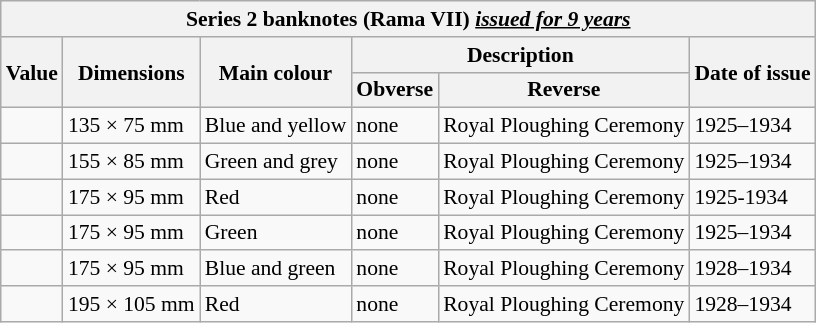<table class="wikitable" style="font-size: 90%" style="width:100%; text-align: center">
<tr>
<th colspan="8">Series 2 banknotes (Rama VII) <em><u>issued for 9 years</u></em></th>
</tr>
<tr>
<th rowspan="2">Value</th>
<th rowspan="2">Dimensions</th>
<th rowspan="2">Main colour</th>
<th colspan="2">Description</th>
<th rowspan="2">Date of issue</th>
</tr>
<tr>
<th>Obverse</th>
<th>Reverse</th>
</tr>
<tr>
<td></td>
<td>135 × 75 mm</td>
<td>Blue and yellow</td>
<td>none</td>
<td>Royal Ploughing Ceremony</td>
<td>1925–1934</td>
</tr>
<tr>
<td></td>
<td>155 × 85 mm</td>
<td>Green and grey</td>
<td>none</td>
<td>Royal Ploughing Ceremony</td>
<td>1925–1934</td>
</tr>
<tr>
<td></td>
<td>175 × 95 mm</td>
<td>Red</td>
<td>none</td>
<td>Royal Ploughing Ceremony</td>
<td>1925-1934</td>
</tr>
<tr>
<td></td>
<td>175 × 95 mm</td>
<td>Green</td>
<td>none</td>
<td>Royal Ploughing Ceremony</td>
<td>1925–1934</td>
</tr>
<tr>
<td></td>
<td>175 × 95 mm</td>
<td>Blue and green</td>
<td>none</td>
<td>Royal Ploughing Ceremony</td>
<td>1928–1934</td>
</tr>
<tr>
<td></td>
<td>195 × 105 mm</td>
<td>Red</td>
<td>none</td>
<td>Royal Ploughing Ceremony</td>
<td>1928–1934</td>
</tr>
</table>
